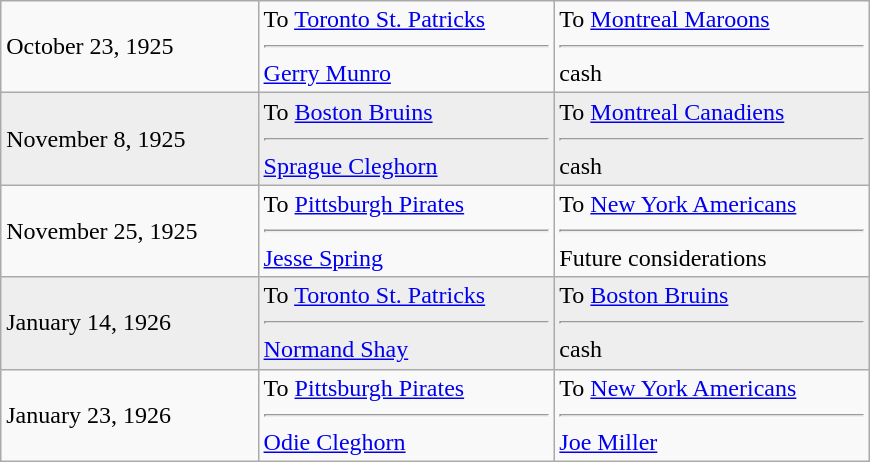<table class="wikitable" style="border:1px solid #999999; width:580px;">
<tr>
<td>October 23, 1925</td>
<td valign="top">To <a href='#'>Toronto St. Patricks</a><hr><a href='#'>Gerry Munro</a></td>
<td valign="top">To <a href='#'>Montreal Maroons</a> <hr>cash</td>
</tr>
<tr bgcolor="eeeeee">
<td>November 8, 1925</td>
<td valign="top">To <a href='#'>Boston Bruins</a><hr><a href='#'>Sprague Cleghorn</a></td>
<td valign="top">To <a href='#'>Montreal Canadiens</a> <hr>cash</td>
</tr>
<tr>
<td>November 25, 1925</td>
<td valign="top">To <a href='#'>Pittsburgh Pirates</a><hr><a href='#'>Jesse Spring</a></td>
<td valign="top">To <a href='#'>New York Americans</a> <hr>Future considerations</td>
</tr>
<tr bgcolor="eeeeee">
<td>January 14, 1926</td>
<td valign="top">To <a href='#'>Toronto St. Patricks</a><hr><a href='#'>Normand Shay</a></td>
<td valign="top">To <a href='#'>Boston Bruins</a> <hr>cash</td>
</tr>
<tr>
<td>January 23, 1926</td>
<td valign="top">To <a href='#'>Pittsburgh Pirates</a><hr><a href='#'>Odie Cleghorn</a></td>
<td valign="top">To <a href='#'>New York Americans</a> <hr><a href='#'>Joe Miller</a></td>
</tr>
</table>
